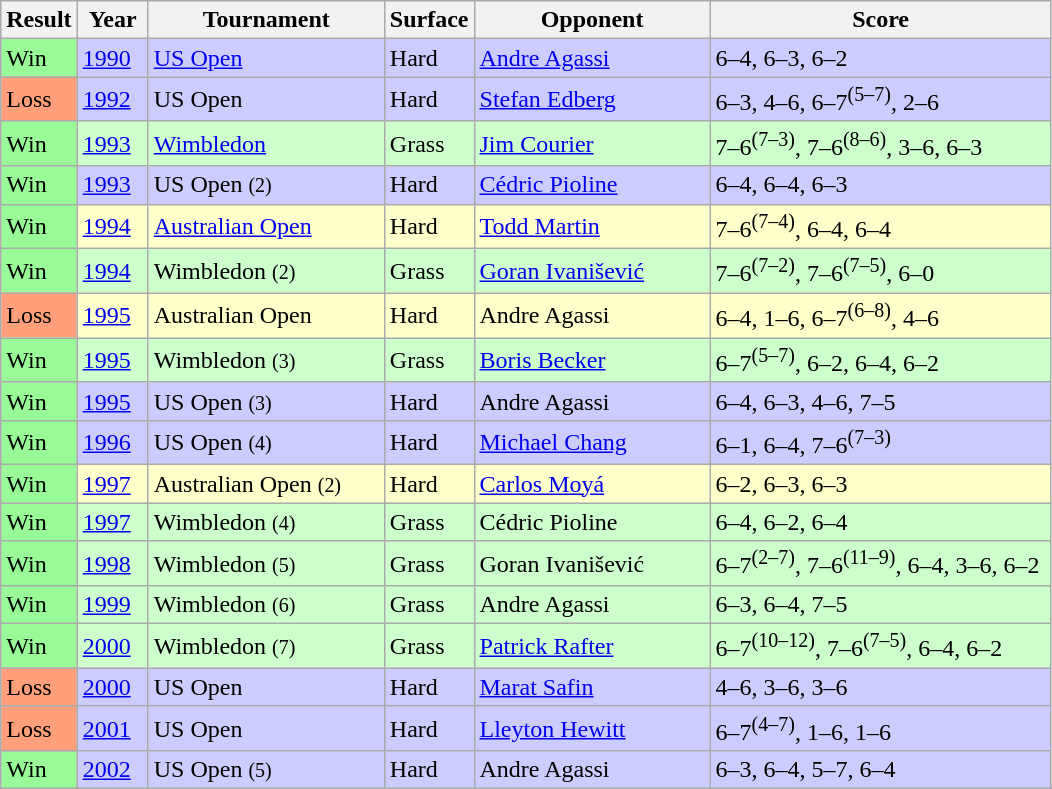<table class="sortable wikitable">
<tr>
<th style="width:40px">Result</th>
<th style="width:40px">Year</th>
<th style="width:150px">Tournament</th>
<th style="width:50px">Surface</th>
<th style="width:150px">Opponent</th>
<th style="width:220px" class="unsortable"><strong>Score</strong></th>
</tr>
<tr style="background:#ccccff;">
<td style="background:#98fb98;">Win</td>
<td><a href='#'>1990</a></td>
<td><a href='#'>US Open</a></td>
<td>Hard</td>
<td> <a href='#'>Andre Agassi</a></td>
<td>6–4, 6–3, 6–2</td>
</tr>
<tr style="background:#ccccff;">
<td style="background:#ffa07a;">Loss</td>
<td><a href='#'>1992</a></td>
<td>US Open</td>
<td>Hard</td>
<td> <a href='#'>Stefan Edberg</a></td>
<td>6–3, 4–6, 6–7<sup>(5–7)</sup>, 2–6</td>
</tr>
<tr style="background:#ccffcc;">
<td style="background:#98fb98;">Win</td>
<td><a href='#'>1993</a></td>
<td><a href='#'>Wimbledon</a></td>
<td>Grass</td>
<td> <a href='#'>Jim Courier</a></td>
<td>7–6<sup>(7–3)</sup>, 7–6<sup>(8–6)</sup>, 3–6, 6–3</td>
</tr>
<tr style="background:#ccccff;">
<td style="background:#98fb98;">Win</td>
<td><a href='#'>1993</a></td>
<td>US Open <small>(2)</small></td>
<td>Hard</td>
<td> <a href='#'>Cédric Pioline</a></td>
<td>6–4, 6–4, 6–3</td>
</tr>
<tr style="background:#ffffcc;">
<td style="background:#98fb98;">Win</td>
<td><a href='#'>1994</a></td>
<td><a href='#'>Australian Open</a></td>
<td>Hard</td>
<td> <a href='#'>Todd Martin</a></td>
<td>7–6<sup>(7–4)</sup>, 6–4, 6–4</td>
</tr>
<tr style="background:#ccffcc;">
<td style="background:#98fb98;">Win</td>
<td><a href='#'>1994</a></td>
<td>Wimbledon <small>(2)</small></td>
<td>Grass</td>
<td> <a href='#'>Goran Ivanišević</a></td>
<td>7–6<sup>(7–2)</sup>, 7–6<sup>(7–5)</sup>, 6–0</td>
</tr>
<tr style="background:#ffffcc;">
<td style="background:#ffa07a;">Loss</td>
<td><a href='#'>1995</a></td>
<td>Australian Open</td>
<td>Hard</td>
<td> Andre Agassi</td>
<td>6–4, 1–6, 6–7<sup>(6–8)</sup>, 4–6</td>
</tr>
<tr style="background:#ccffcc;">
<td style="background:#98fb98;">Win</td>
<td><a href='#'>1995</a></td>
<td>Wimbledon <small>(3)</small></td>
<td>Grass</td>
<td> <a href='#'>Boris Becker</a></td>
<td>6–7<sup>(5–7)</sup>, 6–2, 6–4, 6–2</td>
</tr>
<tr style="background:#ccccff;">
<td style="background:#98fb98;">Win</td>
<td><a href='#'>1995</a></td>
<td>US Open <small>(3)</small></td>
<td>Hard</td>
<td> Andre Agassi</td>
<td>6–4, 6–3, 4–6, 7–5</td>
</tr>
<tr style="background:#ccccff;">
<td style="background:#98fb98;">Win</td>
<td><a href='#'>1996</a></td>
<td>US Open <small>(4)</small></td>
<td>Hard</td>
<td> <a href='#'>Michael Chang</a></td>
<td>6–1, 6–4, 7–6<sup>(7–3)</sup></td>
</tr>
<tr style="background:#ffffcc;">
<td style="background:#98fb98;">Win</td>
<td><a href='#'>1997</a></td>
<td>Australian Open <small>(2)</small></td>
<td>Hard</td>
<td> <a href='#'>Carlos Moyá</a></td>
<td>6–2, 6–3, 6–3</td>
</tr>
<tr style="background:#ccffcc;">
<td style="background:#98fb98;">Win</td>
<td><a href='#'>1997</a></td>
<td>Wimbledon <small>(4)</small></td>
<td>Grass</td>
<td> Cédric Pioline</td>
<td>6–4, 6–2, 6–4</td>
</tr>
<tr style="background:#ccffcc;">
<td style="background:#98fb98;">Win</td>
<td><a href='#'>1998</a></td>
<td>Wimbledon <small>(5)</small></td>
<td>Grass</td>
<td> Goran Ivanišević</td>
<td>6–7<sup>(2–7)</sup>, 7–6<sup>(11–9)</sup>, 6–4, 3–6, 6–2</td>
</tr>
<tr style="background:#ccffcc;">
<td style="background:#98fb98;">Win</td>
<td><a href='#'>1999</a></td>
<td>Wimbledon <small>(6)</small></td>
<td>Grass</td>
<td> Andre Agassi</td>
<td>6–3, 6–4, 7–5</td>
</tr>
<tr style="background:#ccffcc;">
<td style="background:#98fb98;">Win</td>
<td><a href='#'>2000</a></td>
<td>Wimbledon <small>(7)</small></td>
<td>Grass</td>
<td> <a href='#'>Patrick Rafter</a></td>
<td>6–7<sup>(10–12)</sup>, 7–6<sup>(7–5)</sup>, 6–4, 6–2</td>
</tr>
<tr style="background:#ccccff;">
<td style="background:#ffa07a;">Loss</td>
<td><a href='#'>2000</a></td>
<td>US Open</td>
<td>Hard</td>
<td> <a href='#'>Marat Safin</a></td>
<td>4–6, 3–6, 3–6</td>
</tr>
<tr style="background:#ccccff;">
<td style="background:#ffa07a;">Loss</td>
<td><a href='#'>2001</a></td>
<td>US Open</td>
<td>Hard</td>
<td> <a href='#'>Lleyton Hewitt</a></td>
<td>6–7<sup>(4–7)</sup>, 1–6, 1–6</td>
</tr>
<tr style="background:#ccccff;">
<td style="background:#98fb98;">Win</td>
<td><a href='#'>2002</a></td>
<td>US Open <small>(5)</small></td>
<td>Hard</td>
<td> Andre Agassi</td>
<td>6–3, 6–4, 5–7, 6–4</td>
</tr>
</table>
